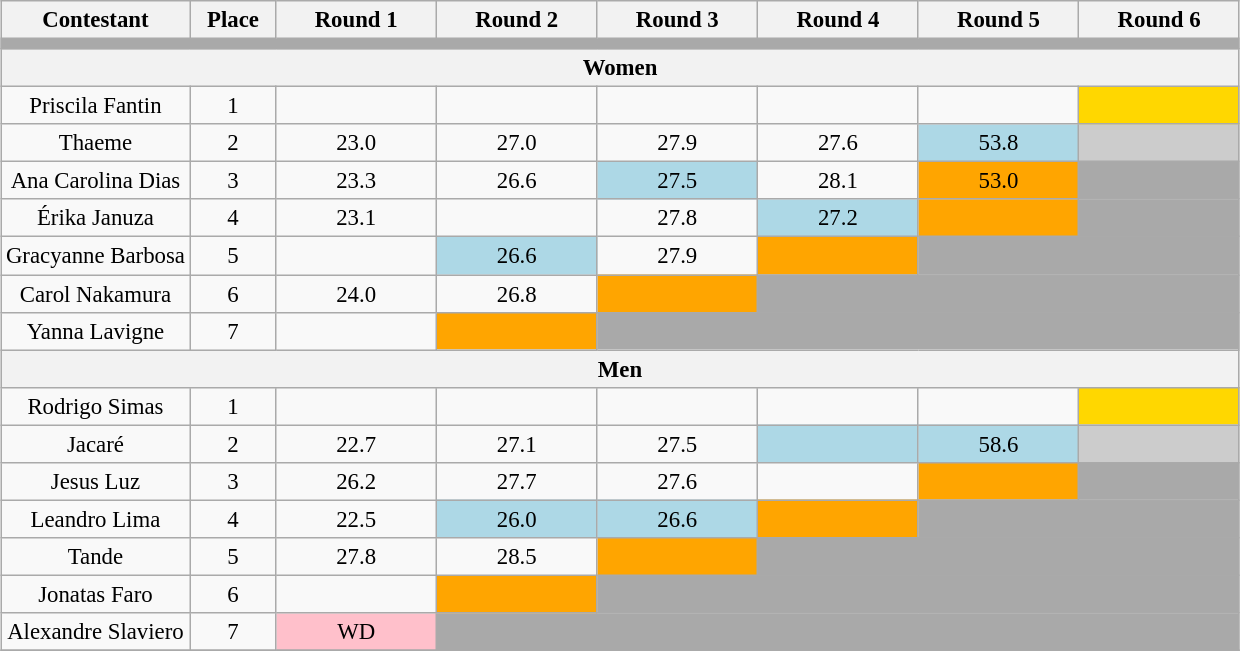<table class="wikitable" style="text-align: center; white-space:nowrap; margin:auto; font-size:95%;">
<tr>
<th width=100>Contestant</th>
<th width=050>Place</th>
<th width=100>Round 1</th>
<th width=100>Round 2</th>
<th width=100>Round 3</th>
<th width=100>Round 4</th>
<th width=100>Round 5</th>
<th width=100>Round 6</th>
</tr>
<tr>
<td colspan=8 bgcolor="#A9A9A9"></td>
</tr>
<tr>
<th colspan=8>Women</th>
</tr>
<tr>
<td>Priscila Fantin</td>
<td>1</td>
<td></td>
<td></td>
<td></td>
<td></td>
<td></td>
<td bgcolor="FFD700"></td>
</tr>
<tr>
<td>Thaeme</td>
<td>2</td>
<td>23.0</td>
<td>27.0</td>
<td>27.9</td>
<td>27.6</td>
<td bgcolor="ADD8E6">53.8</td>
<td bgcolor="CCCCCC"><em></em></td>
</tr>
<tr>
<td>Ana Carolina Dias</td>
<td>3</td>
<td>23.3</td>
<td>26.6</td>
<td bgcolor="ADD8E6">27.5</td>
<td>28.1</td>
<td bgcolor="FFA500">53.0</td>
<td bgcolor="A9A9A9"></td>
</tr>
<tr>
<td>Érika Januza</td>
<td>4</td>
<td>23.1</td>
<td><em></em></td>
<td>27.8</td>
<td bgcolor="ADD8E6">27.2</td>
<td bgcolor="FFA500"><em></em></td>
<td bgcolor="A9A9A9"></td>
</tr>
<tr>
<td>Gracyanne Barbosa</td>
<td>5</td>
<td><em></em></td>
<td bgcolor="ADD8E6">26.6</td>
<td>27.9</td>
<td bgcolor="FFA500"><em></em></td>
<td bgcolor="A9A9A9" colspan=2></td>
</tr>
<tr>
<td>Carol Nakamura</td>
<td>6</td>
<td>24.0</td>
<td>26.8</td>
<td bgcolor="FFA500"><em></em></td>
<td bgcolor="A9A9A9" colspan=3></td>
</tr>
<tr>
<td>Yanna Lavigne</td>
<td>7</td>
<td><em></em></td>
<td bgcolor="FFA500"><em></em></td>
<td bgcolor="A9A9A9" colspan=4></td>
</tr>
<tr>
<th colspan=8>Men</th>
</tr>
<tr>
<td>Rodrigo Simas</td>
<td>1</td>
<td></td>
<td></td>
<td></td>
<td></td>
<td></td>
<td bgcolor="FFD700"></td>
</tr>
<tr>
<td>Jacaré</td>
<td>2</td>
<td>22.7</td>
<td>27.1</td>
<td>27.5</td>
<td bgcolor="ADD8E6"><em></em></td>
<td bgcolor="ADD8E6">58.6</td>
<td bgcolor="CCCCCC"><em></em></td>
</tr>
<tr>
<td>Jesus Luz</td>
<td>3</td>
<td>26.2</td>
<td>27.7</td>
<td>27.6</td>
<td></td>
<td bgcolor="FFA500"><em></em></td>
<td bgcolor="A9A9A9"></td>
</tr>
<tr>
<td>Leandro Lima</td>
<td>4</td>
<td>22.5</td>
<td bgcolor="ADD8E6">26.0</td>
<td bgcolor="ADD8E6">26.6</td>
<td bgcolor="FFA500"><em></em></td>
<td bgcolor="A9A9A9" colspan=2></td>
</tr>
<tr>
<td>Tande</td>
<td>5</td>
<td>27.8</td>
<td>28.5</td>
<td bgcolor="FFA500"><em></em></td>
<td bgcolor="A9A9A9" colspan=3></td>
</tr>
<tr>
<td>Jonatas Faro</td>
<td>6</td>
<td><em></em></td>
<td bgcolor="FFA500"><em></em></td>
<td bgcolor="A9A9A9" colspan=4></td>
</tr>
<tr>
<td>Alexandre Slaviero</td>
<td>7</td>
<td bgcolor="#FFC0CB">WD</td>
<td bgcolor="A9A9A9" colspan=5></td>
</tr>
<tr>
</tr>
</table>
